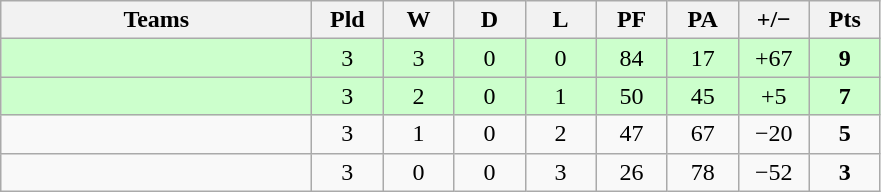<table class="wikitable" style="text-align: center;">
<tr>
<th width="200">Teams</th>
<th width="40">Pld</th>
<th width="40">W</th>
<th width="40">D</th>
<th width="40">L</th>
<th width="40">PF</th>
<th width="40">PA</th>
<th width="40">+/−</th>
<th width="40">Pts</th>
</tr>
<tr bgcolor=ccffcc>
<td align=left></td>
<td>3</td>
<td>3</td>
<td>0</td>
<td>0</td>
<td>84</td>
<td>17</td>
<td>+67</td>
<td><strong>9</strong></td>
</tr>
<tr bgcolor=ccffcc>
<td align=left></td>
<td>3</td>
<td>2</td>
<td>0</td>
<td>1</td>
<td>50</td>
<td>45</td>
<td>+5</td>
<td><strong>7</strong></td>
</tr>
<tr>
<td align=left></td>
<td>3</td>
<td>1</td>
<td>0</td>
<td>2</td>
<td>47</td>
<td>67</td>
<td>−20</td>
<td><strong>5</strong></td>
</tr>
<tr>
<td align=left></td>
<td>3</td>
<td>0</td>
<td>0</td>
<td>3</td>
<td>26</td>
<td>78</td>
<td>−52</td>
<td><strong>3</strong></td>
</tr>
</table>
